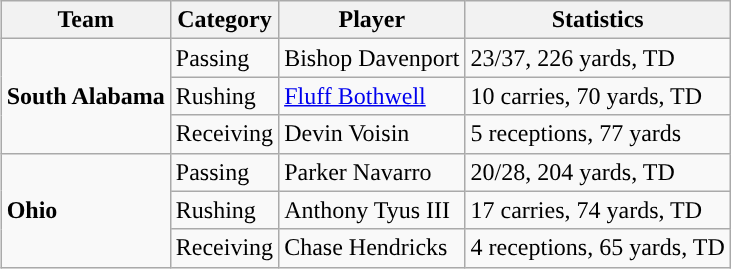<table class="wikitable" style="float: right;">
<tr>
<th>Team</th>
<th>Category</th>
<th>Player</th>
<th>Statistics</th>
</tr>
<tr>
<td rowspan=3><strong>South Alabama</strong></td>
<td>Passing</td>
<td>Bishop Davenport</td>
<td>23/37, 226 yards, TD</td>
</tr>
<tr>
<td>Rushing</td>
<td><a href='#'>Fluff Bothwell</a></td>
<td>10 carries, 70 yards, TD</td>
</tr>
<tr>
<td>Receiving</td>
<td>Devin Voisin</td>
<td>5 receptions, 77 yards</td>
</tr>
<tr>
<td rowspan=3><strong>Ohio</strong></td>
<td>Passing</td>
<td>Parker Navarro</td>
<td>20/28, 204 yards, TD</td>
</tr>
<tr>
<td>Rushing</td>
<td>Anthony Tyus III</td>
<td>17 carries, 74 yards, TD</td>
</tr>
<tr>
<td>Receiving</td>
<td>Chase Hendricks</td>
<td>4 receptions, 65 yards, TD</td>
</tr>
</table>
